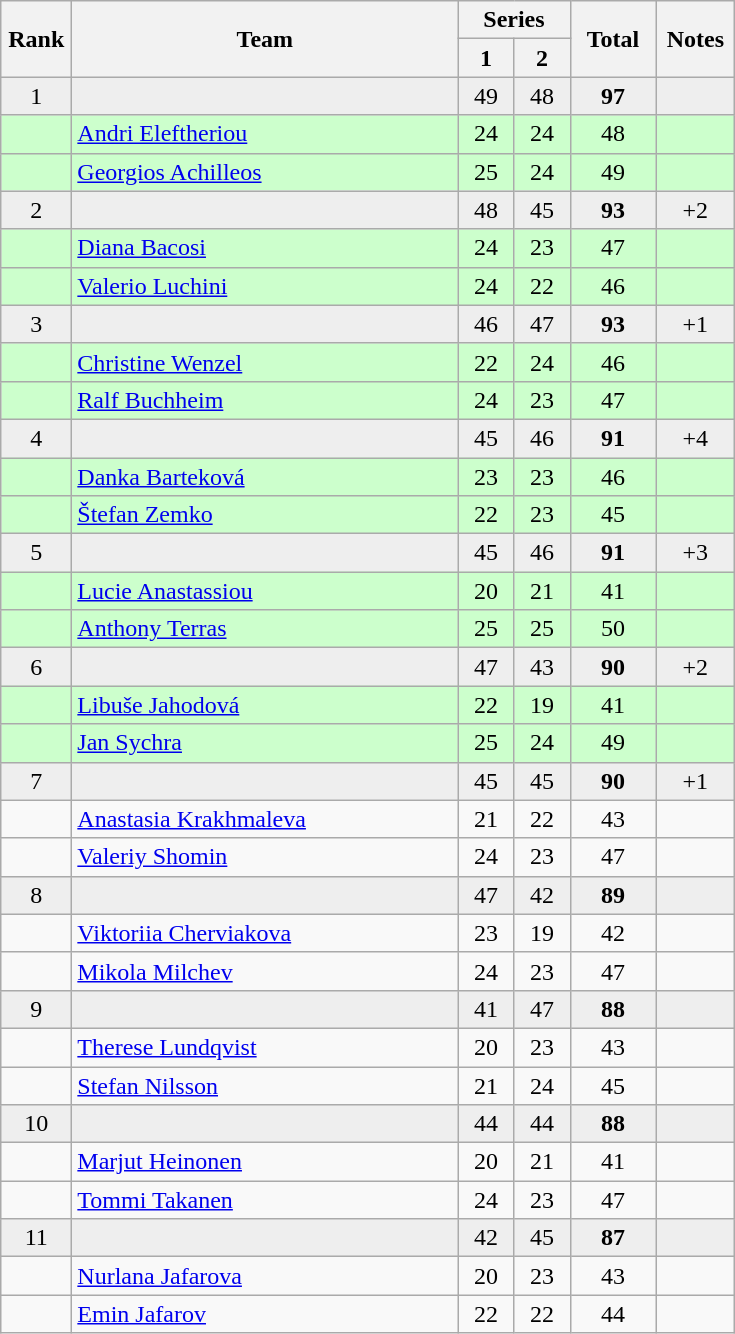<table class="wikitable" style="text-align:center">
<tr>
<th rowspan=2 width=40>Rank</th>
<th rowspan=2 width=250>Team</th>
<th colspan=2>Series</th>
<th rowspan=2 width=50>Total</th>
<th rowspan=2 width=45>Notes</th>
</tr>
<tr>
<th width=30>1</th>
<th width=30>2</th>
</tr>
<tr bgcolor=eeeeee>
<td>1</td>
<td align=left></td>
<td>49</td>
<td>48</td>
<td><strong>97</strong></td>
<td></td>
</tr>
<tr bgcolor=ccffcc>
<td></td>
<td align=left><a href='#'>Andri Eleftheriou</a></td>
<td>24</td>
<td>24</td>
<td>48</td>
<td></td>
</tr>
<tr bgcolor=ccffcc>
<td></td>
<td align=left><a href='#'>Georgios Achilleos</a></td>
<td>25</td>
<td>24</td>
<td>49</td>
<td></td>
</tr>
<tr bgcolor=eeeeee>
<td>2</td>
<td align=left></td>
<td>48</td>
<td>45</td>
<td><strong>93</strong></td>
<td>+2</td>
</tr>
<tr bgcolor=ccffcc>
<td></td>
<td align=left><a href='#'>Diana Bacosi</a></td>
<td>24</td>
<td>23</td>
<td>47</td>
<td></td>
</tr>
<tr bgcolor=ccffcc>
<td></td>
<td align=left><a href='#'>Valerio Luchini</a></td>
<td>24</td>
<td>22</td>
<td>46</td>
<td></td>
</tr>
<tr bgcolor=eeeeee>
<td>3</td>
<td align=left></td>
<td>46</td>
<td>47</td>
<td><strong>93</strong></td>
<td>+1</td>
</tr>
<tr bgcolor=ccffcc>
<td></td>
<td align=left><a href='#'>Christine Wenzel</a></td>
<td>22</td>
<td>24</td>
<td>46</td>
<td></td>
</tr>
<tr bgcolor=ccffcc>
<td></td>
<td align=left><a href='#'>Ralf Buchheim</a></td>
<td>24</td>
<td>23</td>
<td>47</td>
<td></td>
</tr>
<tr bgcolor=eeeeee>
<td>4</td>
<td align=left></td>
<td>45</td>
<td>46</td>
<td><strong>91</strong></td>
<td>+4</td>
</tr>
<tr bgcolor=ccffcc>
<td></td>
<td align=left><a href='#'>Danka Barteková</a></td>
<td>23</td>
<td>23</td>
<td>46</td>
<td></td>
</tr>
<tr bgcolor=ccffcc>
<td></td>
<td align=left><a href='#'>Štefan Zemko</a></td>
<td>22</td>
<td>23</td>
<td>45</td>
<td></td>
</tr>
<tr bgcolor=eeeeee>
<td>5</td>
<td align=left></td>
<td>45</td>
<td>46</td>
<td><strong>91</strong></td>
<td>+3</td>
</tr>
<tr bgcolor=ccffcc>
<td></td>
<td align=left><a href='#'>Lucie Anastassiou</a></td>
<td>20</td>
<td>21</td>
<td>41</td>
<td></td>
</tr>
<tr bgcolor=ccffcc>
<td></td>
<td align=left><a href='#'>Anthony Terras</a></td>
<td>25</td>
<td>25</td>
<td>50</td>
<td></td>
</tr>
<tr bgcolor=eeeeee>
<td>6</td>
<td align=left></td>
<td>47</td>
<td>43</td>
<td><strong>90</strong></td>
<td>+2</td>
</tr>
<tr bgcolor=ccffcc>
<td></td>
<td align=left><a href='#'>Libuše Jahodová</a></td>
<td>22</td>
<td>19</td>
<td>41</td>
<td></td>
</tr>
<tr bgcolor=ccffcc>
<td></td>
<td align=left><a href='#'>Jan Sychra</a></td>
<td>25</td>
<td>24</td>
<td>49</td>
<td></td>
</tr>
<tr bgcolor=eeeeee>
<td>7</td>
<td align=left></td>
<td>45</td>
<td>45</td>
<td><strong>90</strong></td>
<td>+1</td>
</tr>
<tr>
<td></td>
<td align=left><a href='#'>Anastasia Krakhmaleva</a></td>
<td>21</td>
<td>22</td>
<td>43</td>
<td></td>
</tr>
<tr>
<td></td>
<td align=left><a href='#'>Valeriy Shomin</a></td>
<td>24</td>
<td>23</td>
<td>47</td>
<td></td>
</tr>
<tr bgcolor=eeeeee>
<td>8</td>
<td align=left></td>
<td>47</td>
<td>42</td>
<td><strong>89</strong></td>
<td></td>
</tr>
<tr>
<td></td>
<td align=left><a href='#'>Viktoriia Cherviakova</a></td>
<td>23</td>
<td>19</td>
<td>42</td>
<td></td>
</tr>
<tr>
<td></td>
<td align=left><a href='#'>Mikola Milchev</a></td>
<td>24</td>
<td>23</td>
<td>47</td>
<td></td>
</tr>
<tr bgcolor=eeeeee>
<td>9</td>
<td align=left></td>
<td>41</td>
<td>47</td>
<td><strong>88</strong></td>
<td></td>
</tr>
<tr>
<td></td>
<td align=left><a href='#'>Therese Lundqvist</a></td>
<td>20</td>
<td>23</td>
<td>43</td>
<td></td>
</tr>
<tr>
<td></td>
<td align=left><a href='#'>Stefan Nilsson</a></td>
<td>21</td>
<td>24</td>
<td>45</td>
<td></td>
</tr>
<tr bgcolor=eeeeee>
<td>10</td>
<td align=left></td>
<td>44</td>
<td>44</td>
<td><strong>88</strong></td>
<td></td>
</tr>
<tr>
<td></td>
<td align=left><a href='#'>Marjut Heinonen</a></td>
<td>20</td>
<td>21</td>
<td>41</td>
<td></td>
</tr>
<tr>
<td></td>
<td align=left><a href='#'>Tommi Takanen</a></td>
<td>24</td>
<td>23</td>
<td>47</td>
<td></td>
</tr>
<tr bgcolor=eeeeee>
<td>11</td>
<td align=left></td>
<td>42</td>
<td>45</td>
<td><strong>87</strong></td>
<td></td>
</tr>
<tr>
<td></td>
<td align=left><a href='#'>Nurlana Jafarova</a></td>
<td>20</td>
<td>23</td>
<td>43</td>
<td></td>
</tr>
<tr>
<td></td>
<td align=left><a href='#'>Emin Jafarov</a></td>
<td>22</td>
<td>22</td>
<td>44</td>
<td></td>
</tr>
</table>
